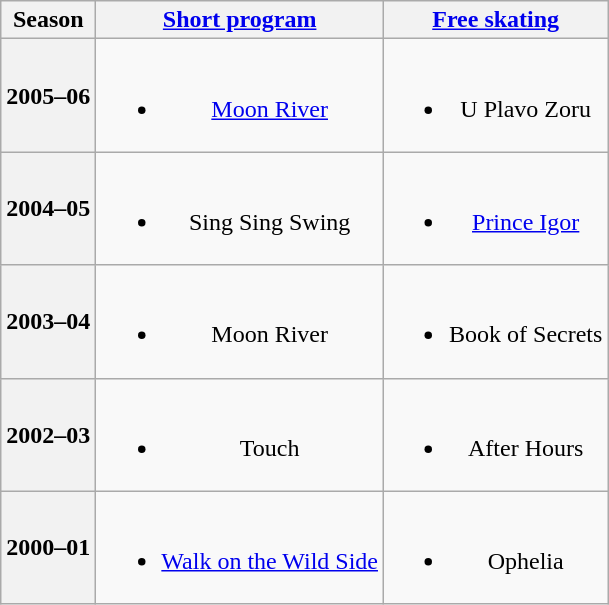<table class=wikitable style=text-align:center>
<tr>
<th>Season</th>
<th><a href='#'>Short program</a></th>
<th><a href='#'>Free skating</a></th>
</tr>
<tr>
<th>2005–06 <br> </th>
<td><br><ul><li><a href='#'>Moon River</a> <br></li></ul></td>
<td><br><ul><li>U Plavo Zoru <br></li></ul></td>
</tr>
<tr>
<th>2004–05 <br> </th>
<td><br><ul><li>Sing Sing Swing</li></ul></td>
<td><br><ul><li><a href='#'>Prince Igor</a> <br></li></ul></td>
</tr>
<tr>
<th>2003–04 <br> </th>
<td><br><ul><li>Moon River <br></li></ul></td>
<td><br><ul><li>Book of Secrets <br></li></ul></td>
</tr>
<tr>
<th>2002–03 <br> </th>
<td><br><ul><li>Touch <br></li></ul></td>
<td><br><ul><li>After Hours <br></li></ul></td>
</tr>
<tr>
<th>2000–01 <br> </th>
<td><br><ul><li><a href='#'>Walk on the Wild Side</a> <br></li></ul></td>
<td><br><ul><li>Ophelia <br></li></ul></td>
</tr>
</table>
